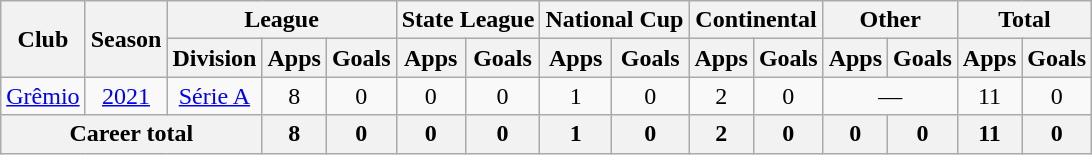<table class="wikitable" style="text-align: center">
<tr>
<th rowspan="2">Club</th>
<th rowspan="2">Season</th>
<th colspan="3">League</th>
<th colspan="2">State League</th>
<th colspan="2">National Cup</th>
<th colspan="2">Continental</th>
<th colspan="2">Other</th>
<th colspan="2">Total</th>
</tr>
<tr>
<th>Division</th>
<th>Apps</th>
<th>Goals</th>
<th>Apps</th>
<th>Goals</th>
<th>Apps</th>
<th>Goals</th>
<th>Apps</th>
<th>Goals</th>
<th>Apps</th>
<th>Goals</th>
<th>Apps</th>
<th>Goals</th>
</tr>
<tr>
<td><a href='#'>Grêmio</a></td>
<td><a href='#'>2021</a></td>
<td><a href='#'>Série A</a></td>
<td>8</td>
<td>0</td>
<td>0</td>
<td>0</td>
<td>1</td>
<td>0</td>
<td>2</td>
<td>0</td>
<td colspan="2">—</td>
<td>11</td>
<td>0</td>
</tr>
<tr>
<th colspan="3"><strong>Career total</strong></th>
<th>8</th>
<th>0</th>
<th>0</th>
<th>0</th>
<th>1</th>
<th>0</th>
<th>2</th>
<th>0</th>
<th>0</th>
<th>0</th>
<th>11</th>
<th>0</th>
</tr>
</table>
